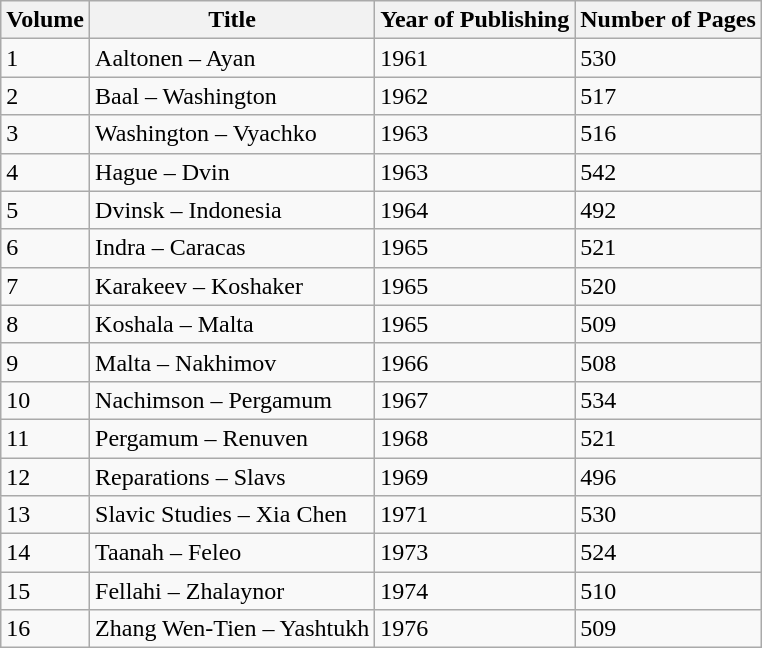<table class="wikitable" style="margin:1em auto;">
<tr>
<th>Volume</th>
<th>Title</th>
<th>Year of Publishing</th>
<th>Number of Pages</th>
</tr>
<tr>
<td>1</td>
<td>Aaltonen – Ayan</td>
<td>1961</td>
<td>530</td>
</tr>
<tr>
<td>2</td>
<td>Baal – Washington</td>
<td>1962</td>
<td>517</td>
</tr>
<tr>
<td>3</td>
<td>Washington – Vyachko</td>
<td>1963</td>
<td>516</td>
</tr>
<tr>
<td>4</td>
<td>Hague – Dvin</td>
<td>1963</td>
<td>542</td>
</tr>
<tr>
<td>5</td>
<td>Dvinsk – Indonesia</td>
<td>1964</td>
<td>492</td>
</tr>
<tr>
<td>6</td>
<td>Indra – Caracas</td>
<td>1965</td>
<td>521</td>
</tr>
<tr>
<td>7</td>
<td>Karakeev – Koshaker</td>
<td>1965</td>
<td>520</td>
</tr>
<tr>
<td>8</td>
<td>Koshala – Malta</td>
<td>1965</td>
<td>509</td>
</tr>
<tr>
<td>9</td>
<td>Malta – Nakhimov</td>
<td>1966</td>
<td>508</td>
</tr>
<tr>
<td>10</td>
<td>Nachimson – Pergamum</td>
<td>1967</td>
<td>534</td>
</tr>
<tr>
<td>11</td>
<td>Pergamum – Renuven</td>
<td>1968</td>
<td>521</td>
</tr>
<tr>
<td>12</td>
<td>Reparations – Slavs</td>
<td>1969</td>
<td>496</td>
</tr>
<tr>
<td>13</td>
<td>Slavic Studies – Xia Chen</td>
<td>1971</td>
<td>530</td>
</tr>
<tr>
<td>14</td>
<td>Taanah – Feleo</td>
<td>1973</td>
<td>524</td>
</tr>
<tr>
<td>15</td>
<td>Fellahi – Zhalaynor</td>
<td>1974</td>
<td>510</td>
</tr>
<tr>
<td>16</td>
<td>Zhang Wen-Tien – Yashtukh</td>
<td>1976</td>
<td>509</td>
</tr>
</table>
